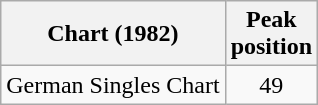<table class="wikitable sortable">
<tr>
<th>Chart (1982)</th>
<th>Peak<br>position</th>
</tr>
<tr>
<td>German Singles Chart</td>
<td style="text-align:center;">49</td>
</tr>
</table>
